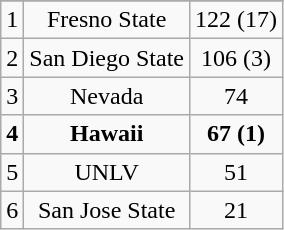<table class="wikitable" style="display: inline-table;">
<tr align="center">
</tr>
<tr align="center">
<td>1</td>
<td>Fresno State</td>
<td>122 (17)</td>
</tr>
<tr align="center">
<td>2</td>
<td>San Diego State</td>
<td>106 (3)</td>
</tr>
<tr align="center">
<td>3</td>
<td>Nevada</td>
<td>74</td>
</tr>
<tr align="center">
<td><strong>4</strong></td>
<td><strong>Hawaii</strong></td>
<td><strong>67 (1)</strong></td>
</tr>
<tr align="center">
<td>5</td>
<td>UNLV</td>
<td>51</td>
</tr>
<tr align="center">
<td>6</td>
<td>San Jose State</td>
<td>21</td>
</tr>
</table>
